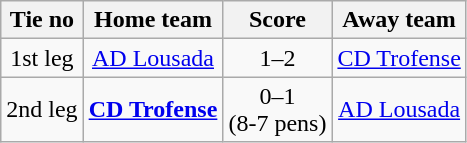<table class="wikitable" style="text-align:center">
<tr>
<th style= width="60px">Tie no</th>
<th style= width="150px">Home team</th>
<th style= width="60px">Score</th>
<th style= width="150px">Away team</th>
</tr>
<tr>
<td>1st leg</td>
<td><a href='#'>AD Lousada</a></td>
<td>1–2</td>
<td><a href='#'>CD Trofense</a></td>
</tr>
<tr>
<td>2nd leg</td>
<td><strong><a href='#'>CD Trofense</a></strong></td>
<td>0–1<br> (8-7 pens)</td>
<td><a href='#'>AD Lousada</a></td>
</tr>
</table>
